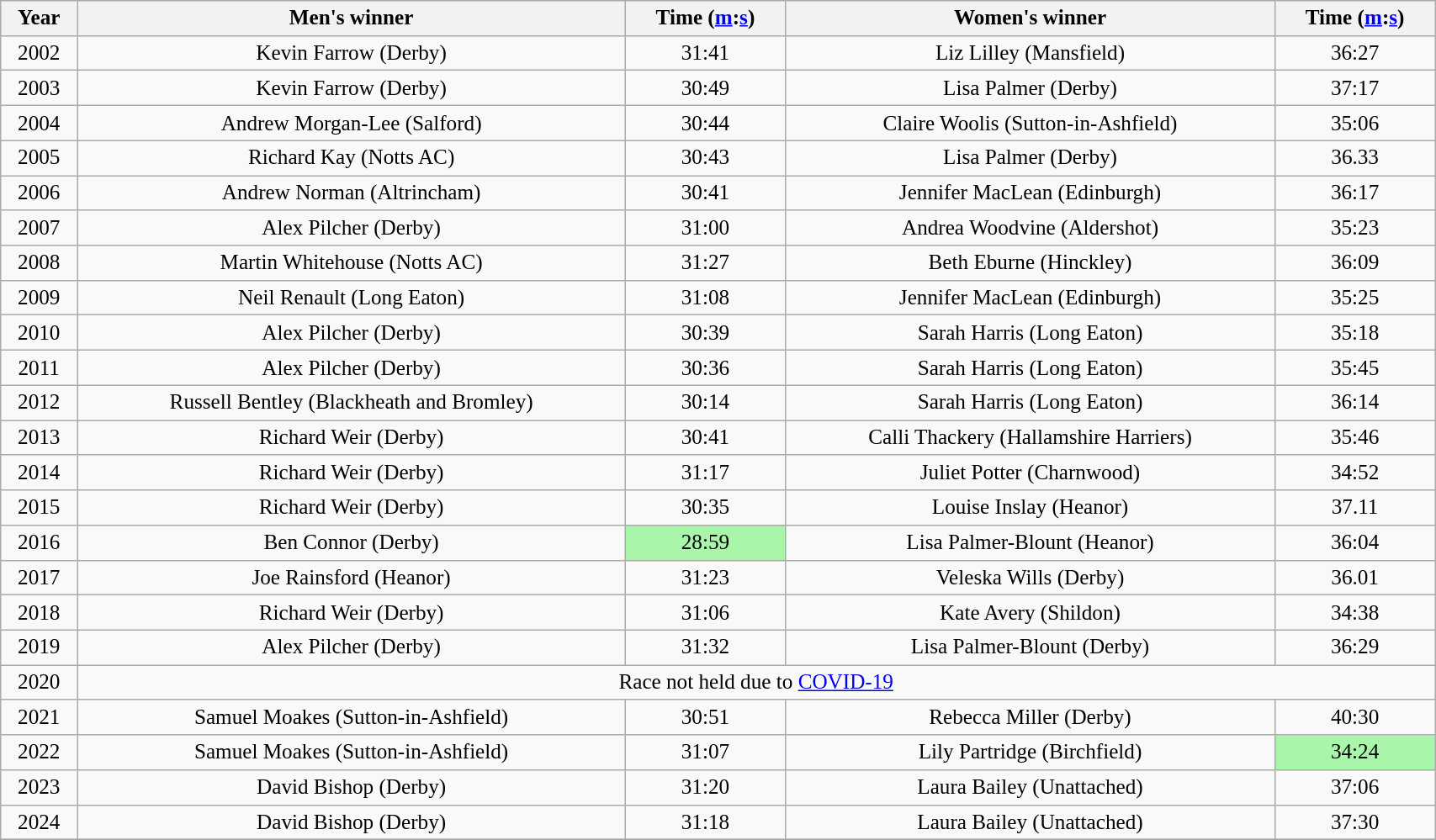<table class="wikitable" style=" text-align:center; font-size:105%;" width="90%">
<tr>
<th>Year</th>
<th>Men's winner</th>
<th>Time (<a href='#'>m</a>:<a href='#'>s</a>)</th>
<th>Women's winner</th>
<th>Time (<a href='#'>m</a>:<a href='#'>s</a>)</th>
</tr>
<tr>
<td>2002</td>
<td>Kevin Farrow (Derby)</td>
<td>31:41</td>
<td>Liz Lilley (Mansfield)</td>
<td>36:27</td>
</tr>
<tr>
<td>2003</td>
<td>Kevin Farrow (Derby)</td>
<td>30:49</td>
<td>Lisa Palmer (Derby)</td>
<td>37:17</td>
</tr>
<tr>
<td>2004</td>
<td>Andrew Morgan-Lee (Salford)</td>
<td>30:44</td>
<td>Claire Woolis (Sutton-in-Ashfield)</td>
<td>35:06</td>
</tr>
<tr>
<td>2005</td>
<td>Richard Kay (Notts AC)</td>
<td>30:43</td>
<td>Lisa Palmer (Derby)</td>
<td>36.33</td>
</tr>
<tr>
<td>2006</td>
<td>Andrew Norman (Altrincham)</td>
<td>30:41</td>
<td>Jennifer MacLean (Edinburgh)</td>
<td>36:17</td>
</tr>
<tr>
<td>2007</td>
<td>Alex Pilcher (Derby)</td>
<td>31:00</td>
<td>Andrea Woodvine (Aldershot)</td>
<td>35:23</td>
</tr>
<tr>
<td>2008</td>
<td>Martin Whitehouse (Notts AC)</td>
<td>31:27</td>
<td>Beth Eburne (Hinckley)</td>
<td>36:09</td>
</tr>
<tr>
<td>2009</td>
<td>Neil Renault (Long Eaton)</td>
<td>31:08</td>
<td>Jennifer MacLean (Edinburgh)</td>
<td>35:25</td>
</tr>
<tr>
<td>2010</td>
<td>Alex Pilcher (Derby)</td>
<td>30:39</td>
<td>Sarah Harris (Long Eaton)</td>
<td>35:18</td>
</tr>
<tr>
<td>2011</td>
<td>Alex Pilcher (Derby)</td>
<td>30:36</td>
<td>Sarah Harris (Long Eaton)</td>
<td>35:45</td>
</tr>
<tr>
<td>2012</td>
<td>Russell Bentley (Blackheath and Bromley)</td>
<td>30:14</td>
<td>Sarah Harris (Long Eaton)</td>
<td>36:14</td>
</tr>
<tr>
<td>2013</td>
<td>Richard Weir (Derby)</td>
<td>30:41</td>
<td>Calli Thackery (Hallamshire Harriers)</td>
<td>35:46</td>
</tr>
<tr>
<td>2014</td>
<td>Richard Weir (Derby)</td>
<td>31:17</td>
<td>Juliet Potter (Charnwood)</td>
<td>34:52</td>
</tr>
<tr>
<td>2015</td>
<td>Richard Weir (Derby)</td>
<td>30:35</td>
<td>Louise Inslay (Heanor)</td>
<td>37.11</td>
</tr>
<tr>
<td>2016</td>
<td>Ben Connor (Derby)</td>
<td bgcolor=#A9F5A9>28:59</td>
<td>Lisa Palmer-Blount (Heanor)</td>
<td>36:04</td>
</tr>
<tr>
<td>2017</td>
<td>Joe Rainsford (Heanor)</td>
<td>31:23</td>
<td>Veleska Wills (Derby)</td>
<td>36.01</td>
</tr>
<tr>
<td>2018</td>
<td>Richard Weir (Derby)</td>
<td>31:06</td>
<td>Kate Avery (Shildon)</td>
<td>34:38</td>
</tr>
<tr>
<td>2019</td>
<td>Alex Pilcher (Derby)</td>
<td>31:32</td>
<td>Lisa Palmer-Blount (Derby)</td>
<td>36:29</td>
</tr>
<tr>
<td>2020</td>
<td colspan=4>Race not held due to <a href='#'>COVID-19</a></td>
</tr>
<tr>
<td>2021</td>
<td>Samuel Moakes (Sutton-in-Ashfield)</td>
<td>30:51</td>
<td>Rebecca Miller (Derby)</td>
<td>40:30</td>
</tr>
<tr>
<td>2022</td>
<td>Samuel Moakes (Sutton-in-Ashfield)</td>
<td>31:07</td>
<td>Lily Partridge (Birchfield)</td>
<td bgcolor=#A9F5A9>34:24</td>
</tr>
<tr>
<td>2023</td>
<td>David Bishop (Derby)</td>
<td>31:20</td>
<td>Laura Bailey (Unattached)</td>
<td>37:06</td>
</tr>
<tr>
<td>2024</td>
<td>David Bishop (Derby)</td>
<td>31:18</td>
<td>Laura Bailey (Unattached)</td>
<td>37:30</td>
</tr>
<tr>
</tr>
</table>
